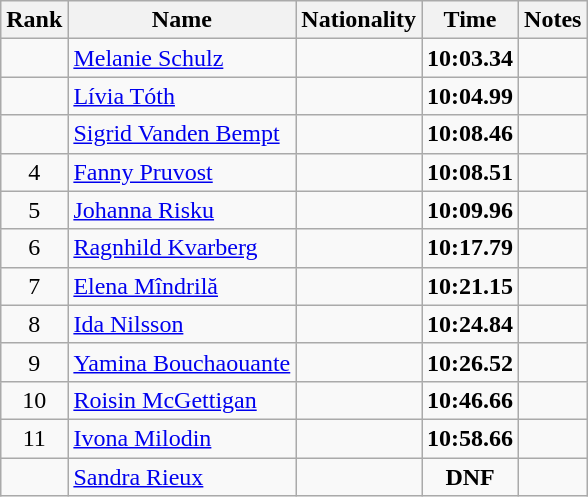<table class="wikitable sortable" style="text-align:center">
<tr>
<th>Rank</th>
<th>Name</th>
<th>Nationality</th>
<th>Time</th>
<th>Notes</th>
</tr>
<tr>
<td></td>
<td align=left><a href='#'>Melanie Schulz</a></td>
<td align=left></td>
<td><strong>10:03.34</strong></td>
<td></td>
</tr>
<tr>
<td></td>
<td align=left><a href='#'>Lívia Tóth</a></td>
<td align=left></td>
<td><strong>10:04.99</strong></td>
<td></td>
</tr>
<tr>
<td></td>
<td align=left><a href='#'>Sigrid Vanden Bempt</a></td>
<td align=left></td>
<td><strong>10:08.46</strong></td>
<td></td>
</tr>
<tr>
<td>4</td>
<td align=left><a href='#'>Fanny Pruvost</a></td>
<td align=left></td>
<td><strong>10:08.51</strong></td>
<td></td>
</tr>
<tr>
<td>5</td>
<td align=left><a href='#'>Johanna Risku</a></td>
<td align=left></td>
<td><strong>10:09.96</strong></td>
<td></td>
</tr>
<tr>
<td>6</td>
<td align=left><a href='#'>Ragnhild Kvarberg</a></td>
<td align=left></td>
<td><strong>10:17.79</strong></td>
<td></td>
</tr>
<tr>
<td>7</td>
<td align=left><a href='#'>Elena Mîndrilă</a></td>
<td align=left></td>
<td><strong>10:21.15</strong></td>
<td></td>
</tr>
<tr>
<td>8</td>
<td align=left><a href='#'>Ida Nilsson</a></td>
<td align=left></td>
<td><strong>10:24.84</strong></td>
<td></td>
</tr>
<tr>
<td>9</td>
<td align=left><a href='#'>Yamina Bouchaouante</a></td>
<td align=left></td>
<td><strong>10:26.52</strong></td>
<td></td>
</tr>
<tr>
<td>10</td>
<td align=left><a href='#'>Roisin McGettigan</a></td>
<td align=left></td>
<td><strong>10:46.66</strong></td>
<td></td>
</tr>
<tr>
<td>11</td>
<td align=left><a href='#'>Ivona Milodin</a></td>
<td align=left></td>
<td><strong>10:58.66</strong></td>
<td></td>
</tr>
<tr>
<td></td>
<td align=left><a href='#'>Sandra Rieux</a></td>
<td align=left></td>
<td><strong>DNF</strong></td>
<td></td>
</tr>
</table>
